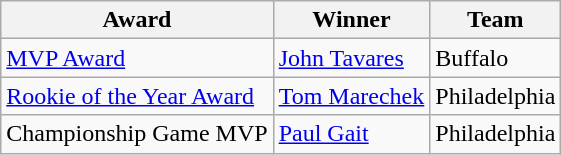<table class="wikitable">
<tr>
<th>Award</th>
<th>Winner</th>
<th>Team</th>
</tr>
<tr>
<td><a href='#'>MVP Award</a></td>
<td><a href='#'>John Tavares</a></td>
<td>Buffalo</td>
</tr>
<tr>
<td><a href='#'>Rookie of the Year Award</a></td>
<td><a href='#'>Tom Marechek</a></td>
<td>Philadelphia</td>
</tr>
<tr>
<td>Championship Game MVP</td>
<td><a href='#'>Paul Gait</a></td>
<td>Philadelphia</td>
</tr>
</table>
